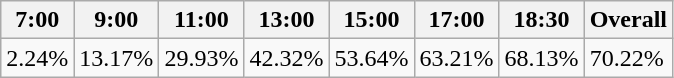<table class=wikitable>
<tr>
<th>7:00</th>
<th>9:00</th>
<th>11:00</th>
<th>13:00</th>
<th>15:00</th>
<th>17:00</th>
<th>18:30</th>
<th>Overall</th>
</tr>
<tr>
<td>2.24%</td>
<td>13.17%</td>
<td>29.93%</td>
<td>42.32%</td>
<td>53.64%</td>
<td>63.21%</td>
<td>68.13%</td>
<td>70.22%</td>
</tr>
</table>
